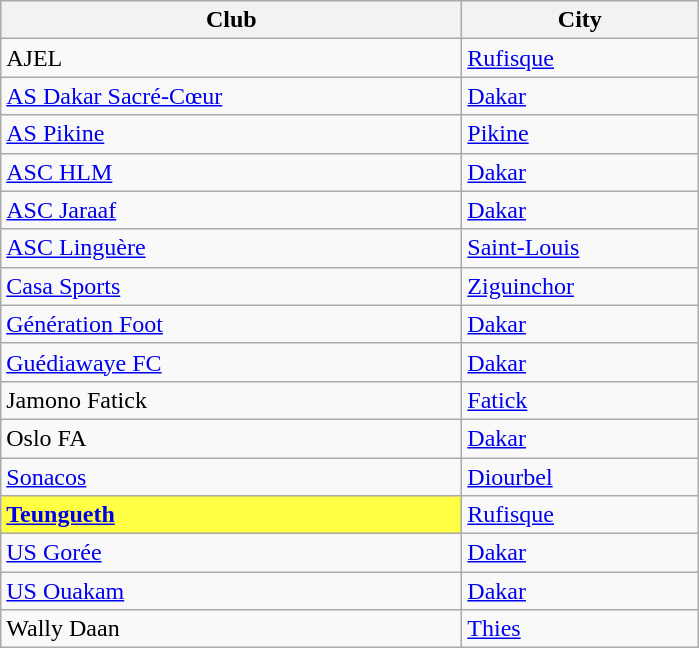<table class="wikitable sortable">
<tr>
<th width="300px">Club</th>
<th width="150px">City</th>
</tr>
<tr>
<td>AJEL</td>
<td><a href='#'>Rufisque</a></td>
</tr>
<tr>
<td><a href='#'>AS Dakar Sacré-Cœur</a></td>
<td><a href='#'>Dakar</a></td>
</tr>
<tr>
<td><a href='#'>AS Pikine</a></td>
<td><a href='#'>Pikine</a></td>
</tr>
<tr>
<td><a href='#'>ASC HLM</a></td>
<td><a href='#'>Dakar</a></td>
</tr>
<tr>
<td><a href='#'>ASC Jaraaf</a></td>
<td><a href='#'>Dakar</a></td>
</tr>
<tr>
<td><a href='#'>ASC Linguère</a></td>
<td><a href='#'>Saint-Louis</a></td>
</tr>
<tr>
<td><a href='#'>Casa Sports</a></td>
<td><a href='#'>Ziguinchor</a></td>
</tr>
<tr>
<td><a href='#'>Génération Foot</a></td>
<td><a href='#'>Dakar</a></td>
</tr>
<tr>
<td><a href='#'>Guédiawaye FC</a></td>
<td><a href='#'>Dakar</a></td>
</tr>
<tr>
<td>Jamono Fatick</td>
<td><a href='#'>Fatick</a></td>
</tr>
<tr>
<td>Oslo FA</td>
<td><a href='#'>Dakar</a></td>
</tr>
<tr>
<td><a href='#'>Sonacos</a></td>
<td><a href='#'>Diourbel</a></td>
</tr>
<tr>
<td bgcolor=#ffff44><strong><a href='#'>Teungueth</a></strong></td>
<td><a href='#'>Rufisque</a></td>
</tr>
<tr>
<td><a href='#'>US Gorée</a></td>
<td><a href='#'>Dakar</a></td>
</tr>
<tr>
<td><a href='#'>US Ouakam</a></td>
<td><a href='#'>Dakar</a></td>
</tr>
<tr>
<td>Wally Daan</td>
<td><a href='#'>Thies</a></td>
</tr>
</table>
